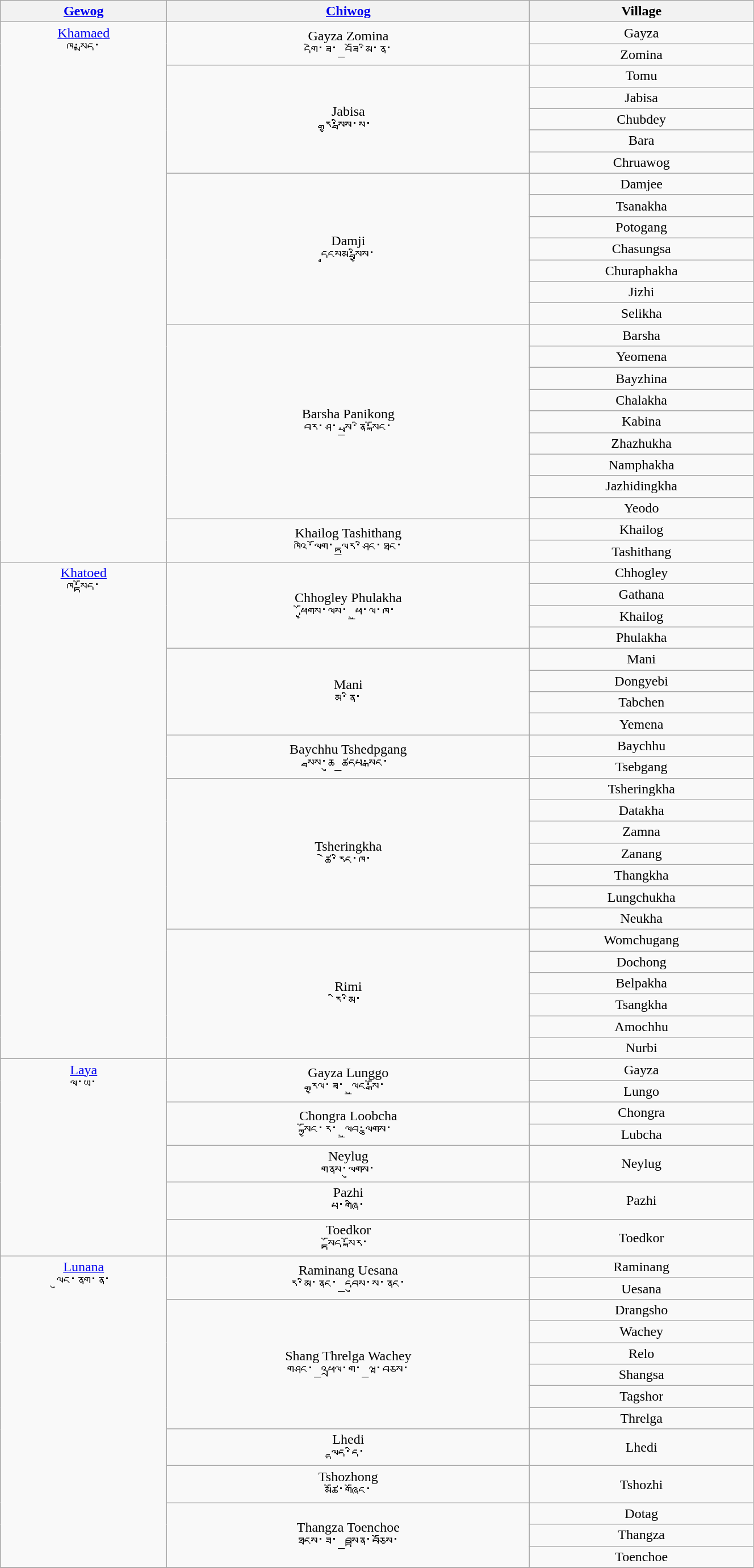<table class="wikitable" style="width:70%; text-align:center" align="center">
<tr>
<th><a href='#'>Gewog</a></th>
<th><a href='#'>Chiwog</a></th>
<th>Village</th>
</tr>
<tr>
<td rowspan=25 valign="top"><a href='#'>Khamaed</a><br>ཁ་སྨད་</td>
<td rowspan=2>Gayza Zomina<br>དགེ་ཟ་_བཟོ་མི་ན་</td>
<td>Gayza</td>
</tr>
<tr>
<td>Zomina</td>
</tr>
<tr>
<td rowspan=5>Jabisa<br>རྒྱ་སྦིས་ས་</td>
<td>Tomu</td>
</tr>
<tr>
<td>Jabisa</td>
</tr>
<tr>
<td>Chubdey</td>
</tr>
<tr>
<td>Bara</td>
</tr>
<tr>
<td>Chruawog</td>
</tr>
<tr>
<td rowspan=7>Damji<br>དྭངསམ་སྦྱིས་</td>
<td>Damjee</td>
</tr>
<tr>
<td>Tsanakha</td>
</tr>
<tr>
<td>Potogang</td>
</tr>
<tr>
<td>Chasungsa</td>
</tr>
<tr>
<td>Churaphakha</td>
</tr>
<tr>
<td>Jizhi</td>
</tr>
<tr>
<td>Selikha</td>
</tr>
<tr>
<td rowspan=9>Barsha Panikong<br>བར་ཤ་_སྤ་ནི་སྐོང་</td>
<td>Barsha</td>
</tr>
<tr>
<td>Yeomena</td>
</tr>
<tr>
<td>Bayzhina</td>
</tr>
<tr>
<td>Chalakha</td>
</tr>
<tr>
<td>Kabina</td>
</tr>
<tr>
<td>Zhazhukha</td>
</tr>
<tr>
<td>Namphakha</td>
</tr>
<tr>
<td>Jazhidingkha</td>
</tr>
<tr>
<td>Yeodo</td>
</tr>
<tr>
<td rowspan=2>Khailog Tashithang<br>ཁའི་ལོག་_ལྟར་ཤིང་ཐང་</td>
<td>Khailog</td>
</tr>
<tr>
<td>Tashithang</td>
</tr>
<tr>
<td rowspan=23 valign="top"><a href='#'>Khatoed</a><br>ཁ་སྟོད་</td>
<td rowspan=4>Chhogley Phulakha<br>ཕྱོགས་ལས་_ཕུ་ལ་ཁ་</td>
<td>Chhogley</td>
</tr>
<tr>
<td>Gathana</td>
</tr>
<tr>
<td>Khailog</td>
</tr>
<tr>
<td>Phulakha</td>
</tr>
<tr>
<td rowspan=4>Mani<br>མ་ནི་</td>
<td>Mani</td>
</tr>
<tr>
<td>Dongyebi</td>
</tr>
<tr>
<td>Tabchen</td>
</tr>
<tr>
<td>Yemena</td>
</tr>
<tr>
<td rowspan=2>Baychhu Tshedpgang<br>སྦས་ཆུ_ཚདཔ་སྒང་</td>
<td>Baychhu</td>
</tr>
<tr>
<td>Tsebgang</td>
</tr>
<tr>
<td rowspan=7>Tsheringkha<br>ཚེ་རིང་ཁ་</td>
<td>Tsheringkha</td>
</tr>
<tr>
<td>Datakha</td>
</tr>
<tr>
<td>Zamna</td>
</tr>
<tr>
<td>Zanang</td>
</tr>
<tr>
<td>Thangkha</td>
</tr>
<tr>
<td>Lungchukha</td>
</tr>
<tr>
<td>Neukha</td>
</tr>
<tr>
<td rowspan=6>Rimi<br>རི་མི་</td>
<td>Womchugang</td>
</tr>
<tr>
<td>Dochong</td>
</tr>
<tr>
<td>Belpakha</td>
</tr>
<tr>
<td>Tsangkha</td>
</tr>
<tr>
<td>Amochhu</td>
</tr>
<tr>
<td>Nurbi</td>
</tr>
<tr>
<td rowspan=7 valign="top"><a href='#'>Laya</a><br>ལ་ཡ་</td>
<td rowspan=2>Gayza Lunggo<br>རྒྱལ་ཟ་_ལུང་སྒོ་</td>
<td>Gayza</td>
</tr>
<tr>
<td>Lungo</td>
</tr>
<tr>
<td rowspan=2>Chongra Loobcha<br>སྐྱོང་ར་_ལུབ་ལྕགས་</td>
<td>Chongra</td>
</tr>
<tr>
<td>Lubcha</td>
</tr>
<tr>
<td>Neylug<br>གནས་ལུགས་</td>
<td>Neylug</td>
</tr>
<tr>
<td>Pazhi<br>པ་གཞི་</td>
<td>Pazhi</td>
</tr>
<tr>
<td>Toedkor<br>སྟོད་སྐོར་</td>
<td>Toedkor</td>
</tr>
<tr>
<td rowspan=13 valign="top"><a href='#'>Lunana</a><br>ལུང་ནག་ན་</td>
<td rowspan=2>Raminang Uesana<br>ར་མི་ནང་_དབུས་ས་ནང་</td>
<td>Raminang</td>
</tr>
<tr>
<td>Uesana</td>
</tr>
<tr>
<td rowspan=6>Shang Threlga Wachey<br>གཤང་_འཕྲལ་ག་_ཝ་བཅས་</td>
<td>Drangsho</td>
</tr>
<tr>
<td>Wachey</td>
</tr>
<tr>
<td>Relo</td>
</tr>
<tr>
<td>Shangsa</td>
</tr>
<tr>
<td>Tagshor</td>
</tr>
<tr>
<td>Threlga</td>
</tr>
<tr>
<td>Lhedi<br>ལྷད་དི་</td>
<td>Lhedi</td>
</tr>
<tr>
<td>Tshozhong<br>མཚོ་གཞོང་</td>
<td>Tshozhi</td>
</tr>
<tr>
<td rowspan=3>Thangza Toenchoe<br>ཐངས་ཟ་_བསྟན་བཅོས་</td>
<td>Dotag</td>
</tr>
<tr>
<td>Thangza</td>
</tr>
<tr>
<td>Toenchoe</td>
</tr>
<tr>
</tr>
</table>
